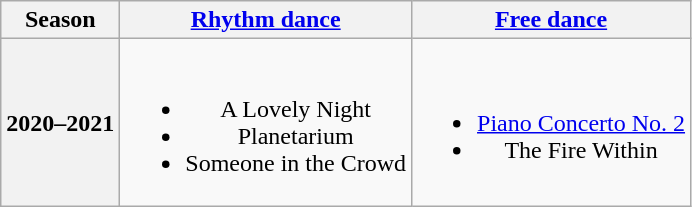<table class=wikitable style=text-align:center>
<tr>
<th>Season</th>
<th><a href='#'>Rhythm dance</a></th>
<th><a href='#'>Free dance</a></th>
</tr>
<tr>
<th>2020–2021 <br> </th>
<td><br><ul><li> A Lovely Night</li><li> Planetarium</li><li> Someone in the Crowd <br></li></ul></td>
<td><br><ul><li><a href='#'>Piano Concerto No. 2</a> <br></li><li>The Fire Within <br></li></ul></td>
</tr>
</table>
